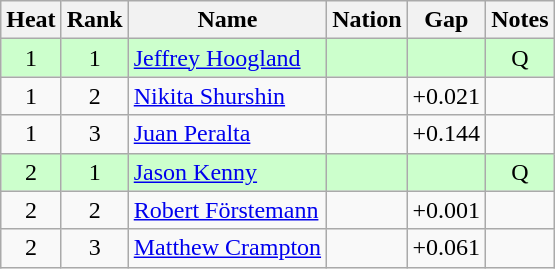<table class="wikitable sortable" style="text-align:center">
<tr>
<th>Heat</th>
<th>Rank</th>
<th>Name</th>
<th>Nation</th>
<th>Gap</th>
<th>Notes</th>
</tr>
<tr bgcolor=ccffcc>
<td>1</td>
<td>1</td>
<td align=left><a href='#'>Jeffrey Hoogland</a></td>
<td align=left></td>
<td></td>
<td>Q</td>
</tr>
<tr>
<td>1</td>
<td>2</td>
<td align=left><a href='#'>Nikita Shurshin</a></td>
<td align=left></td>
<td>+0.021</td>
<td></td>
</tr>
<tr>
<td>1</td>
<td>3</td>
<td align=left><a href='#'>Juan Peralta</a></td>
<td align=left></td>
<td>+0.144</td>
<td></td>
</tr>
<tr bgcolor=ccffcc>
<td>2</td>
<td>1</td>
<td align=left><a href='#'>Jason Kenny</a></td>
<td align=left></td>
<td></td>
<td>Q</td>
</tr>
<tr>
<td>2</td>
<td>2</td>
<td align=left><a href='#'>Robert Förstemann</a></td>
<td align=left></td>
<td>+0.001</td>
<td></td>
</tr>
<tr>
<td>2</td>
<td>3</td>
<td align=left><a href='#'>Matthew Crampton</a></td>
<td align=left></td>
<td>+0.061</td>
<td></td>
</tr>
</table>
